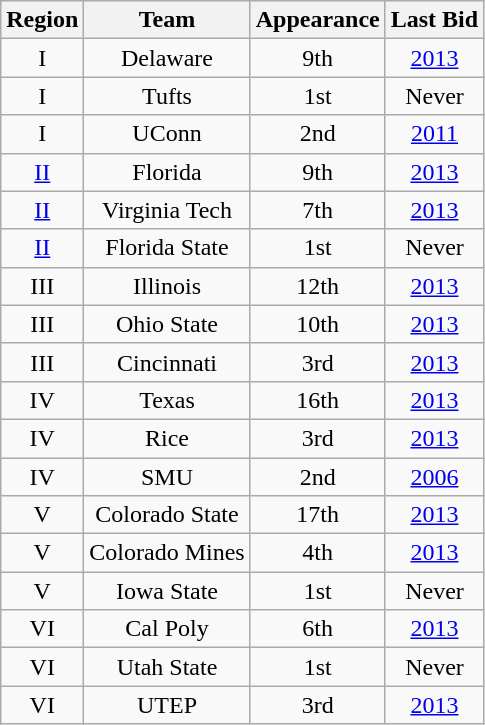<table class="wikitable sortable" style="text-align:center">
<tr>
<th>Region</th>
<th>Team</th>
<th>Appearance</th>
<th>Last Bid</th>
</tr>
<tr>
<td>I</td>
<td>Delaware</td>
<td>9th</td>
<td><a href='#'>2013</a></td>
</tr>
<tr>
<td>I</td>
<td>Tufts</td>
<td>1st</td>
<td>Never</td>
</tr>
<tr>
<td>I</td>
<td>UConn</td>
<td>2nd</td>
<td><a href='#'>2011</a></td>
</tr>
<tr>
<td><a href='#'>II</a></td>
<td>Florida</td>
<td>9th</td>
<td><a href='#'>2013</a></td>
</tr>
<tr>
<td><a href='#'>II</a></td>
<td>Virginia Tech</td>
<td>7th</td>
<td><a href='#'>2013</a></td>
</tr>
<tr>
<td><a href='#'>II</a></td>
<td>Florida State</td>
<td>1st</td>
<td>Never</td>
</tr>
<tr>
<td>III</td>
<td>Illinois</td>
<td>12th</td>
<td><a href='#'>2013</a></td>
</tr>
<tr>
<td>III</td>
<td>Ohio State</td>
<td>10th</td>
<td><a href='#'>2013</a></td>
</tr>
<tr>
<td>III</td>
<td>Cincinnati</td>
<td>3rd</td>
<td><a href='#'>2013</a></td>
</tr>
<tr>
<td>IV</td>
<td>Texas</td>
<td>16th</td>
<td><a href='#'>2013</a></td>
</tr>
<tr>
<td>IV</td>
<td>Rice</td>
<td>3rd</td>
<td><a href='#'>2013</a></td>
</tr>
<tr>
<td>IV</td>
<td>SMU</td>
<td>2nd</td>
<td><a href='#'>2006</a></td>
</tr>
<tr>
<td>V</td>
<td>Colorado State</td>
<td>17th</td>
<td><a href='#'>2013</a></td>
</tr>
<tr>
<td>V</td>
<td>Colorado Mines</td>
<td>4th</td>
<td><a href='#'>2013</a></td>
</tr>
<tr>
<td>V</td>
<td>Iowa State</td>
<td>1st</td>
<td>Never</td>
</tr>
<tr>
<td>VI</td>
<td>Cal Poly</td>
<td>6th</td>
<td><a href='#'>2013</a></td>
</tr>
<tr>
<td>VI</td>
<td>Utah State</td>
<td>1st</td>
<td>Never</td>
</tr>
<tr>
<td>VI</td>
<td>UTEP</td>
<td>3rd</td>
<td><a href='#'>2013</a></td>
</tr>
</table>
